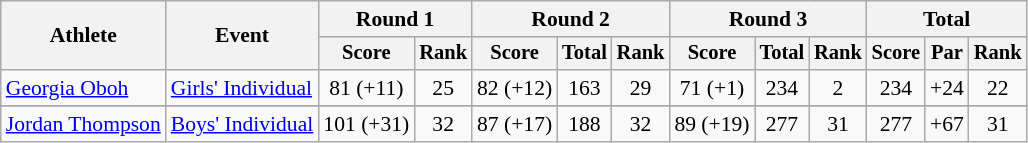<table class="wikitable" style="font-size:90%">
<tr>
<th rowspan="2">Athlete</th>
<th rowspan="2">Event</th>
<th colspan="2">Round 1</th>
<th colspan="3">Round 2</th>
<th colspan="3">Round 3</th>
<th colspan="3">Total</th>
</tr>
<tr style="font-size:95%">
<th>Score</th>
<th>Rank</th>
<th>Score</th>
<th>Total</th>
<th>Rank</th>
<th>Score</th>
<th>Total</th>
<th>Rank</th>
<th>Score</th>
<th>Par</th>
<th>Rank</th>
</tr>
<tr align=center>
<td align=left><a href='#'>Georgia Oboh</a></td>
<td align=left><a href='#'>Girls' Individual</a></td>
<td>81 (+11)</td>
<td>25</td>
<td>82 (+12)</td>
<td>163</td>
<td>29</td>
<td>71 (+1)</td>
<td>234</td>
<td>2</td>
<td>234</td>
<td>+24</td>
<td>22</td>
</tr>
<tr>
</tr>
<tr align=center>
<td align=left><a href='#'>Jordan Thompson</a></td>
<td align=left><a href='#'>Boys' Individual</a></td>
<td>101 (+31)</td>
<td>32</td>
<td>87 (+17)</td>
<td>188</td>
<td>32</td>
<td>89 (+19)</td>
<td>277</td>
<td>31</td>
<td>277</td>
<td>+67</td>
<td>31</td>
</tr>
</table>
